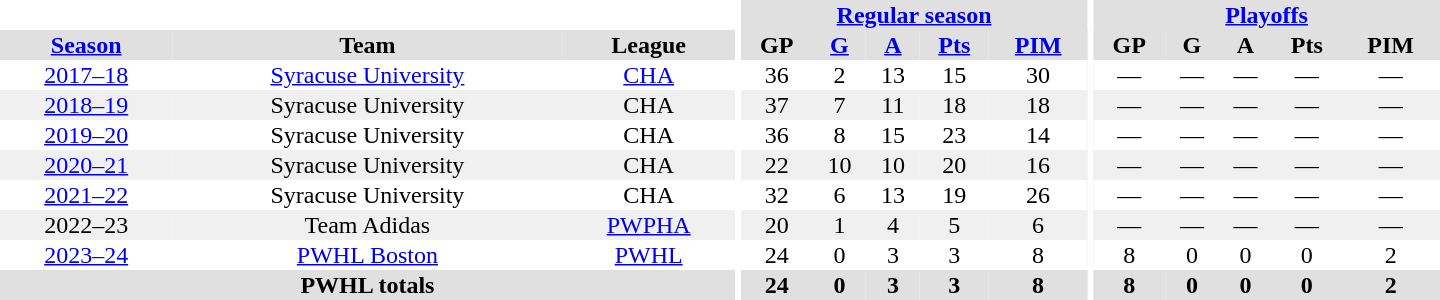<table border="0" cellpadding="1" cellspacing="0" style="text-align:center; width:60em">
<tr bgcolor="#e0e0e0">
<th colspan="3" bgcolor="#ffffff"></th>
<th rowspan="97" bgcolor="#ffffff"></th>
<th colspan="5"><a href='#'>Regular season</a></th>
<th rowspan="97" bgcolor="#ffffff"></th>
<th colspan="5"><a href='#'>Playoffs</a></th>
</tr>
<tr bgcolor="#e0e0e0">
<th><a href='#'>Season</a></th>
<th>Team</th>
<th>League</th>
<th>GP</th>
<th><a href='#'>G</a></th>
<th><a href='#'>A</a></th>
<th><a href='#'>Pts</a></th>
<th><a href='#'>PIM</a></th>
<th>GP</th>
<th>G</th>
<th>A</th>
<th>Pts</th>
<th>PIM</th>
</tr>
<tr>
<td><a href='#'>2017–18</a></td>
<td><a href='#'>Syracuse University</a></td>
<td><a href='#'>CHA</a></td>
<td>36</td>
<td>2</td>
<td>13</td>
<td>15</td>
<td>30</td>
<td>—</td>
<td>—</td>
<td>—</td>
<td>—</td>
<td>—</td>
</tr>
<tr bgcolor="#f0f0f0">
<td><a href='#'>2018–19</a></td>
<td>Syracuse University</td>
<td>CHA</td>
<td>37</td>
<td>7</td>
<td>11</td>
<td>18</td>
<td>18</td>
<td>—</td>
<td>—</td>
<td>—</td>
<td>—</td>
<td>—</td>
</tr>
<tr>
<td><a href='#'>2019–20</a></td>
<td>Syracuse University</td>
<td>CHA</td>
<td>36</td>
<td>8</td>
<td>15</td>
<td>23</td>
<td>14</td>
<td>—</td>
<td>—</td>
<td>—</td>
<td>—</td>
<td>—</td>
</tr>
<tr bgcolor="#f0f0f0">
<td><a href='#'>2020–21</a></td>
<td>Syracuse University</td>
<td>CHA</td>
<td>22</td>
<td>10</td>
<td>10</td>
<td>20</td>
<td>16</td>
<td>—</td>
<td>—</td>
<td>—</td>
<td>—</td>
<td>—</td>
</tr>
<tr>
<td><a href='#'>2021–22</a></td>
<td>Syracuse University</td>
<td>CHA</td>
<td>32</td>
<td>6</td>
<td>13</td>
<td>19</td>
<td>26</td>
<td>—</td>
<td>—</td>
<td>—</td>
<td>—</td>
<td>—</td>
</tr>
<tr bgcolor="#f0f0f0">
<td>2022–23</td>
<td>Team Adidas</td>
<td><a href='#'>PWPHA</a></td>
<td>20</td>
<td>1</td>
<td>4</td>
<td>5</td>
<td>6</td>
<td>—</td>
<td>—</td>
<td>—</td>
<td>—</td>
<td>—</td>
</tr>
<tr>
<td><a href='#'>2023–24</a></td>
<td><a href='#'>PWHL Boston</a></td>
<td><a href='#'>PWHL</a></td>
<td>24</td>
<td>0</td>
<td>3</td>
<td>3</td>
<td>8</td>
<td>8</td>
<td>0</td>
<td>0</td>
<td>0</td>
<td>2</td>
</tr>
<tr bgcolor="#e0e0e0">
<th colspan="3">PWHL totals</th>
<th>24</th>
<th>0</th>
<th>3</th>
<th>3</th>
<th>8</th>
<th>8</th>
<th>0</th>
<th>0</th>
<th>0</th>
<th>2</th>
</tr>
</table>
